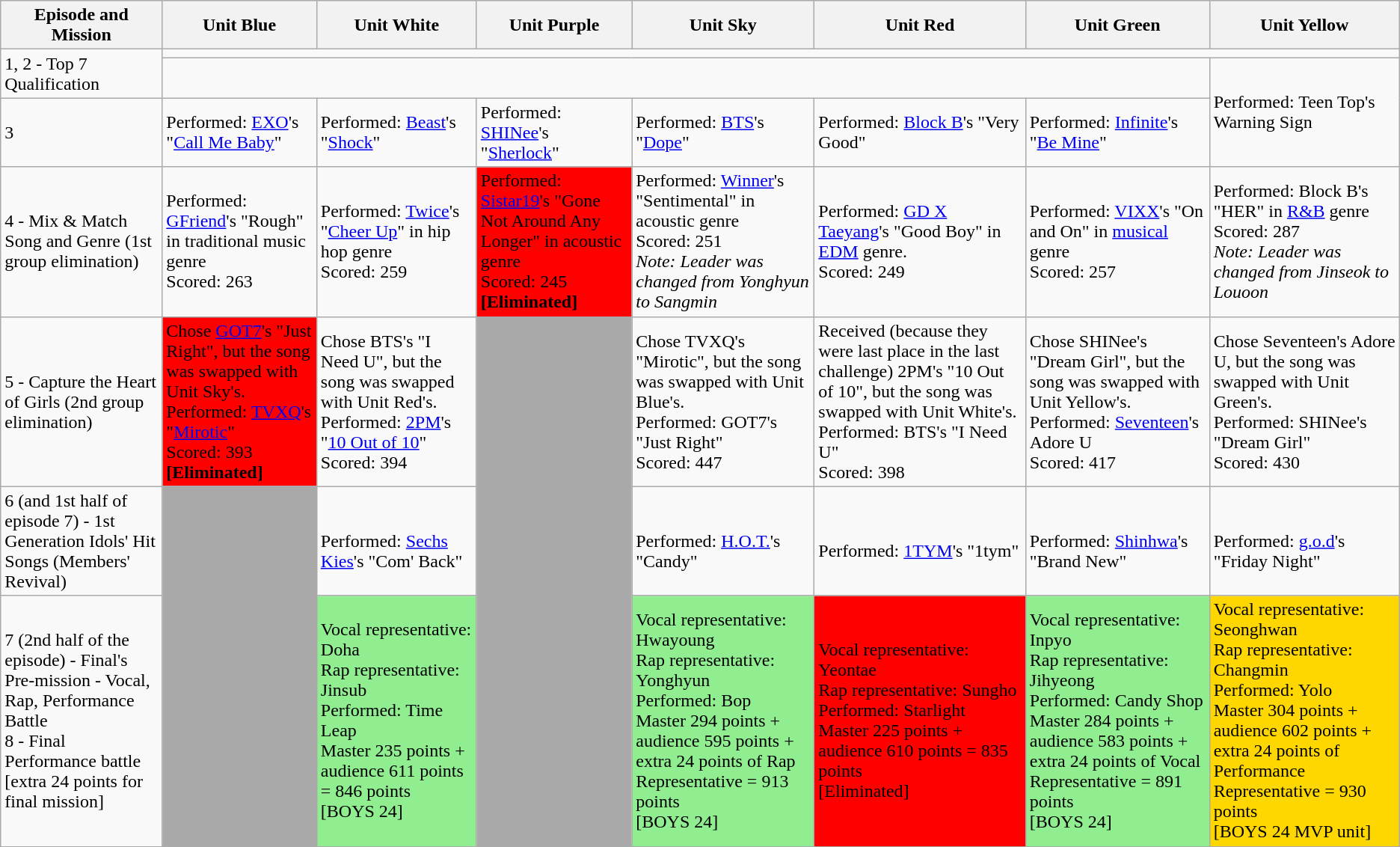<table class="wikitable">
<tr>
<th>Episode and Mission</th>
<th>Unit Blue</th>
<th>Unit White</th>
<th>Unit Purple</th>
<th>Unit Sky</th>
<th>Unit Red</th>
<th>Unit Green</th>
<th>Unit Yellow</th>
</tr>
<tr>
<td rowspan="2">1, 2 - Top 7 Qualification</td>
<td colspan="7"></td>
</tr>
<tr>
<td colspan="6"></td>
<td rowspan="2">Performed: Teen Top's Warning Sign<br></td>
</tr>
<tr>
<td>3</td>
<td>Performed: <a href='#'>EXO</a>'s "<a href='#'>Call Me Baby</a>"<br></td>
<td>Performed: <a href='#'>Beast</a>'s "<a href='#'>Shock</a>"<br></td>
<td>Performed: <a href='#'>SHINee</a>'s "<a href='#'>Sherlock</a>"<br></td>
<td>Performed: <a href='#'>BTS</a>'s "<a href='#'>Dope</a>"<br></td>
<td>Performed: <a href='#'>Block B</a>'s "Very Good"<br></td>
<td>Performed: <a href='#'>Infinite</a>'s "<a href='#'>Be Mine</a>"<br></td>
</tr>
<tr>
<td>4 - Mix & Match Song and Genre (1st group elimination)</td>
<td>Performed: <a href='#'>GFriend</a>'s "Rough" in traditional music genre<br>Scored: 263</td>
<td>Performed: <a href='#'>Twice</a>'s "<a href='#'>Cheer Up</a>" in hip hop genre<br>Scored: 259</td>
<td style="background:red;">Performed: <a href='#'>Sistar19</a>'s "Gone Not Around Any Longer" in acoustic genre<br>Scored: 245 <strong>[Eliminated]</strong></td>
<td>Performed: <a href='#'>Winner</a>'s "Sentimental" in acoustic genre<br>Scored: 251<br><em>Note: Leader was changed from Yonghyun to Sangmin</em></td>
<td>Performed: <a href='#'>GD X Taeyang</a>'s "Good Boy" in <a href='#'>EDM</a> genre.<br>Scored: 249</td>
<td>Performed: <a href='#'>VIXX</a>'s "On and On" in <a href='#'>musical</a> genre<br>Scored: 257</td>
<td>Performed: Block B's "HER" in <a href='#'>R&B</a> genre<br>Scored: 287<br><em>Note: Leader was changed from Jinseok to Louoon</em></td>
</tr>
<tr>
<td>5 - Capture the Heart of Girls (2nd group elimination)</td>
<td style="background:red;">Chose <a href='#'>GOT7</a>'s "Just Right", but the song was swapped with Unit Sky's.<br>Performed: <a href='#'>TVXQ</a>'s "<a href='#'>Mirotic</a>"<br>Scored: 393 <strong>[Eliminated]</strong></td>
<td>Chose BTS's "I Need U", but the song was swapped with Unit Red's.<br>Performed: <a href='#'>2PM</a>'s "<a href='#'>10 Out of 10</a>"<br>Scored: 394</td>
<td bgcolor="darkgray" rowspan="3"></td>
<td>Chose TVXQ's "Mirotic", but the song was swapped with Unit Blue's.<br>Performed: GOT7's "Just Right"<br>Scored: 447</td>
<td>Received (because they were last place in the last challenge) 2PM's "10 Out of 10", but the song was swapped with Unit White's.<br>Performed: BTS's "I Need U"<br>Scored: 398</td>
<td>Chose SHINee's "Dream Girl", but the song was swapped with Unit Yellow's.<br>Performed: <a href='#'>Seventeen</a>'s Adore U<br>Scored: 417</td>
<td>Chose Seventeen's Adore U, but the song was swapped with Unit Green's.<br>Performed: SHINee's "Dream Girl"<br>Scored: 430</td>
</tr>
<tr>
<td>6 (and 1st half of episode 7) - 1st Generation Idols' Hit Songs (Members' Revival)</td>
<td bgcolor="darkgray" rowspan="2"></td>
<td><br>Performed: <a href='#'>Sechs Kies</a>'s "Com' Back"</td>
<td><br>Performed: <a href='#'>H.O.T.</a>'s "Candy"</td>
<td><br>Performed: <a href='#'>1TYM</a>'s "1tym"</td>
<td><br>Performed: <a href='#'>Shinhwa</a>'s "Brand New"</td>
<td><br>Performed: <a href='#'>g.o.d</a>'s "Friday Night"</td>
</tr>
<tr>
<td>7 (2nd half of the episode) - Final's Pre-mission - Vocal, Rap, Performance Battle<br>8 - Final Performance battle [extra 24 points for final mission]</td>
<td style="background:lightgreen;">Vocal representative: Doha<br>Rap representative: Jinsub<br>Performed: Time Leap<br>Master 235 points + audience 611 points = 846 points<br>[BOYS 24]</td>
<td style="background:lightgreen;">Vocal representative: Hwayoung<br>Rap representative: Yonghyun<br>Performed: Bop<br>Master 294 points + audience 595 points + extra 24 points of Rap Representative = 913 points<br>[BOYS 24]</td>
<td style="background:red;">Vocal representative: Yeontae<br>Rap representative: Sungho<br>Performed: Starlight<br>Master 225 points + audience 610 points = 835 points<br>[Eliminated]</td>
<td style="background:lightgreen;">Vocal representative: Inpyo<br>Rap representative: Jihyeong<br>Performed: Candy Shop<br>Master 284 points + audience 583 points + extra 24 points of Vocal Representative = 891 points<br>[BOYS 24]</td>
<td style="background:gold;">Vocal representative: Seonghwan<br>Rap representative: Changmin<br>Performed: Yolo<br>Master 304 points + audience 602 points + extra 24 points of Performance Representative = 930 points<br>[BOYS 24 MVP unit]</td>
</tr>
</table>
